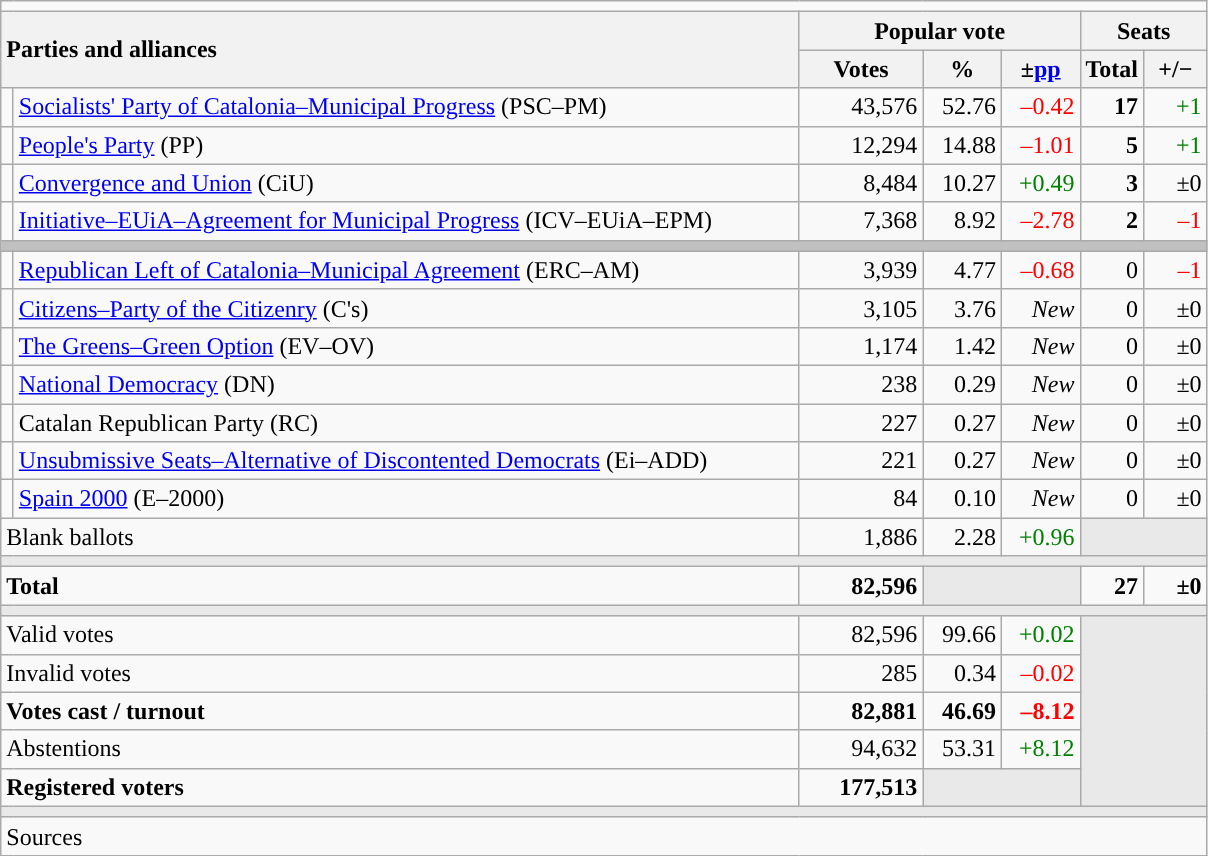<table class="wikitable" style="text-align:right;">
<tr>
<td colspan="7"></td>
</tr>
<tr>
<th style="text-align:left;" rowspan="2" colspan="2" width="525">Parties and alliances</th>
<th colspan="3">Popular vote</th>
<th colspan="2">Seats</th>
</tr>
<tr>
<th width="75">Votes</th>
<th width="45">%</th>
<th width="45">±<a href='#'>pp</a></th>
<th width="35">Total</th>
<th width="35">+/−</th>
</tr>
<tr>
<td width="1" style="color:inherit;background:"></td>
<td align="left"><a href='#'>Socialists' Party of Catalonia–Municipal Progress</a> (PSC–PM)</td>
<td>43,576</td>
<td>52.76</td>
<td style="color:red;">–0.42</td>
<td><strong>17</strong></td>
<td style="color:green;">+1</td>
</tr>
<tr>
<td style="color:inherit;background:"></td>
<td align="left"><a href='#'>People's Party</a> (PP)</td>
<td>12,294</td>
<td>14.88</td>
<td style="color:red;">–1.01</td>
<td><strong>5</strong></td>
<td style="color:green;">+1</td>
</tr>
<tr>
<td style="color:inherit;background:"></td>
<td align="left"><a href='#'>Convergence and Union</a> (CiU)</td>
<td>8,484</td>
<td>10.27</td>
<td style="color:green;">+0.49</td>
<td><strong>3</strong></td>
<td>±0</td>
</tr>
<tr>
<td style="color:inherit;background:"></td>
<td align="left"><a href='#'>Initiative–EUiA–Agreement for Municipal Progress</a> (ICV–EUiA–EPM)</td>
<td>7,368</td>
<td>8.92</td>
<td style="color:red;">–2.78</td>
<td><strong>2</strong></td>
<td style="color:red;">–1</td>
</tr>
<tr>
<td colspan="7" style="color:inherit;background:#C0C0C0"></td>
</tr>
<tr>
<td style="color:inherit;background:"></td>
<td align="left"><a href='#'>Republican Left of Catalonia–Municipal Agreement</a> (ERC–AM)</td>
<td>3,939</td>
<td>4.77</td>
<td style="color:red;">–0.68</td>
<td>0</td>
<td style="color:red;">–1</td>
</tr>
<tr>
<td style="color:inherit;background:"></td>
<td align="left"><a href='#'>Citizens–Party of the Citizenry</a> (C's)</td>
<td>3,105</td>
<td>3.76</td>
<td><em>New</em></td>
<td>0</td>
<td>±0</td>
</tr>
<tr>
<td style="color:inherit;background:"></td>
<td align="left"><a href='#'>The Greens–Green Option</a> (EV–OV)</td>
<td>1,174</td>
<td>1.42</td>
<td><em>New</em></td>
<td>0</td>
<td>±0</td>
</tr>
<tr>
<td style="color:inherit;background:"></td>
<td align="left"><a href='#'>National Democracy</a> (DN)</td>
<td>238</td>
<td>0.29</td>
<td><em>New</em></td>
<td>0</td>
<td>±0</td>
</tr>
<tr>
<td style="color:inherit;background:"></td>
<td align="left">Catalan Republican Party (RC)</td>
<td>227</td>
<td>0.27</td>
<td><em>New</em></td>
<td>0</td>
<td>±0</td>
</tr>
<tr>
<td style="color:inherit;background:"></td>
<td align="left"><a href='#'>Unsubmissive Seats–Alternative of Discontented Democrats</a> (Ei–ADD)</td>
<td>221</td>
<td>0.27</td>
<td><em>New</em></td>
<td>0</td>
<td>±0</td>
</tr>
<tr>
<td style="color:inherit;background:"></td>
<td align="left"><a href='#'>Spain 2000</a> (E–2000)</td>
<td>84</td>
<td>0.10</td>
<td><em>New</em></td>
<td>0</td>
<td>±0</td>
</tr>
<tr>
<td align="left" colspan="2">Blank ballots</td>
<td>1,886</td>
<td>2.28</td>
<td style="color:green;">+0.96</td>
<td style="color:inherit;background:#E9E9E9" colspan="2"></td>
</tr>
<tr>
<td colspan="7" style="color:inherit;background:#E9E9E9"></td>
</tr>
<tr style="font-weight:bold;">
<td align="left" colspan="2">Total</td>
<td>82,596</td>
<td bgcolor="#E9E9E9" colspan="2"></td>
<td>27</td>
<td>±0</td>
</tr>
<tr>
<td colspan="7" style="color:inherit;background:#E9E9E9"></td>
</tr>
<tr>
<td align="left" colspan="2">Valid votes</td>
<td>82,596</td>
<td>99.66</td>
<td style="color:green;">+0.02</td>
<td bgcolor="#E9E9E9" colspan="2" rowspan="5"></td>
</tr>
<tr>
<td align="left" colspan="2">Invalid votes</td>
<td>285</td>
<td>0.34</td>
<td style="color:red;">–0.02</td>
</tr>
<tr style="font-weight:bold;">
<td align="left" colspan="2">Votes cast / turnout</td>
<td>82,881</td>
<td>46.69</td>
<td style="color:red;">–8.12</td>
</tr>
<tr>
<td align="left" colspan="2">Abstentions</td>
<td>94,632</td>
<td>53.31</td>
<td style="color:green;">+8.12</td>
</tr>
<tr style="font-weight:bold;">
<td align="left" colspan="2">Registered voters</td>
<td>177,513</td>
<td bgcolor="#E9E9E9" colspan="2"></td>
</tr>
<tr>
<td colspan="7" style="color:inherit;background:#E9E9E9"></td>
</tr>
<tr>
<td align="left" colspan="7">Sources</td>
</tr>
</table>
